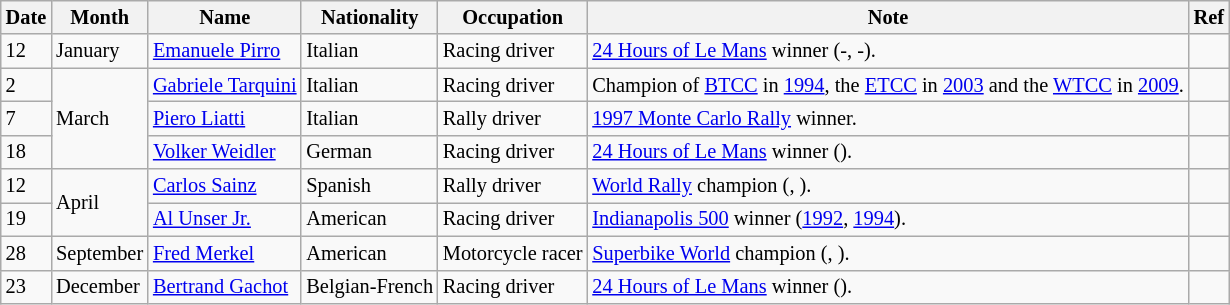<table class="wikitable" style="font-size:85%;">
<tr>
<th>Date</th>
<th>Month</th>
<th>Name</th>
<th>Nationality</th>
<th>Occupation</th>
<th>Note</th>
<th>Ref</th>
</tr>
<tr>
<td>12</td>
<td>January</td>
<td><a href='#'>Emanuele Pirro</a></td>
<td>Italian</td>
<td>Racing driver</td>
<td><a href='#'>24 Hours of Le Mans</a> winner (-, -).</td>
<td></td>
</tr>
<tr>
<td>2</td>
<td rowspan=3>March</td>
<td><a href='#'>Gabriele Tarquini</a></td>
<td>Italian</td>
<td>Racing driver</td>
<td>Champion of <a href='#'>BTCC</a> in <a href='#'>1994</a>, the <a href='#'>ETCC</a> in <a href='#'>2003</a> and the <a href='#'>WTCC</a> in <a href='#'>2009</a>.</td>
<td></td>
</tr>
<tr>
<td>7</td>
<td><a href='#'>Piero Liatti</a></td>
<td>Italian</td>
<td>Rally driver</td>
<td><a href='#'>1997 Monte Carlo Rally</a> winner.</td>
<td></td>
</tr>
<tr>
<td>18</td>
<td><a href='#'>Volker Weidler</a></td>
<td>German</td>
<td>Racing driver</td>
<td><a href='#'>24 Hours of Le Mans</a> winner ().</td>
<td></td>
</tr>
<tr>
<td>12</td>
<td rowspan=2>April</td>
<td><a href='#'>Carlos Sainz</a></td>
<td>Spanish</td>
<td>Rally driver</td>
<td><a href='#'>World Rally</a> champion (, ).</td>
<td></td>
</tr>
<tr>
<td>19</td>
<td><a href='#'>Al Unser Jr.</a></td>
<td>American</td>
<td>Racing driver</td>
<td><a href='#'>Indianapolis 500</a> winner (<a href='#'>1992</a>, <a href='#'>1994</a>).</td>
<td></td>
</tr>
<tr>
<td>28</td>
<td>September</td>
<td><a href='#'>Fred Merkel</a></td>
<td>American</td>
<td>Motorcycle racer</td>
<td><a href='#'>Superbike World</a> champion (, ).</td>
<td></td>
</tr>
<tr>
<td>23</td>
<td>December</td>
<td><a href='#'>Bertrand Gachot</a></td>
<td>Belgian-French</td>
<td>Racing driver</td>
<td><a href='#'>24 Hours of Le Mans</a> winner ().</td>
<td></td>
</tr>
</table>
